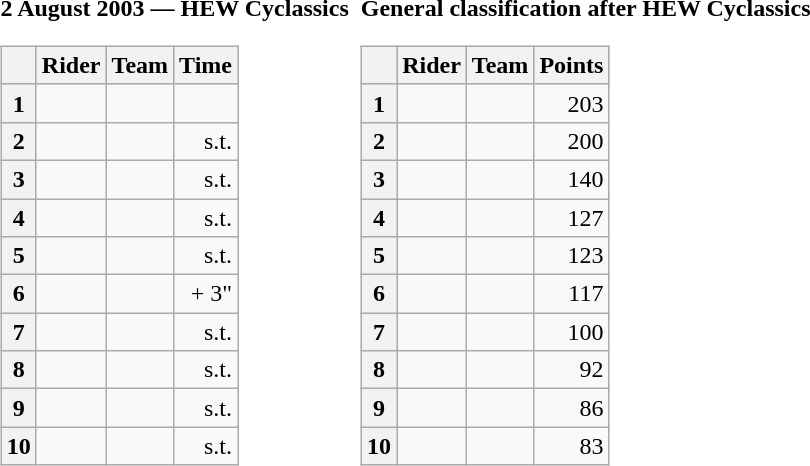<table>
<tr>
<td><strong>2 August 2003 — HEW Cyclassics </strong><br><table class="wikitable">
<tr style="background:#ccccff;">
<th></th>
<th>Rider</th>
<th>Team</th>
<th>Time</th>
</tr>
<tr>
<th style="text-align:center;">1</th>
<td></td>
<td></td>
<td style="text-align:right;"></td>
</tr>
<tr>
<th style="text-align:center;">2</th>
<td></td>
<td></td>
<td style="text-align:right;">s.t.</td>
</tr>
<tr>
<th style="text-align:center;">3</th>
<td></td>
<td></td>
<td style="text-align:right;">s.t.</td>
</tr>
<tr>
<th style="text-align:center;">4</th>
<td></td>
<td></td>
<td style="text-align:right;">s.t.</td>
</tr>
<tr>
<th style="text-align:center;">5</th>
<td></td>
<td></td>
<td style="text-align:right;">s.t.</td>
</tr>
<tr>
<th style="text-align:center;">6</th>
<td></td>
<td></td>
<td style="text-align:right;">+ 3"</td>
</tr>
<tr>
<th style="text-align:center;">7</th>
<td></td>
<td></td>
<td style="text-align:right;">s.t.</td>
</tr>
<tr>
<th style="text-align:center;">8</th>
<td></td>
<td></td>
<td style="text-align:right;">s.t.</td>
</tr>
<tr>
<th style="text-align:center;">9</th>
<td></td>
<td></td>
<td style="text-align:right;">s.t.</td>
</tr>
<tr>
<th style="text-align:center;">10</th>
<td></td>
<td></td>
<td style="text-align:right;">s.t.</td>
</tr>
</table>
</td>
<td></td>
<td><strong>General classification after HEW Cyclassics</strong><br><table class="wikitable">
<tr style="background:#ccccff;">
<th></th>
<th>Rider</th>
<th>Team</th>
<th>Points</th>
</tr>
<tr>
<th>1</th>
<td> </td>
<td></td>
<td align="right">203</td>
</tr>
<tr>
<th>2</th>
<td></td>
<td></td>
<td align="right">200</td>
</tr>
<tr>
<th>3</th>
<td></td>
<td></td>
<td align="right">140</td>
</tr>
<tr>
<th>4</th>
<td></td>
<td></td>
<td align="right">127</td>
</tr>
<tr>
<th>5</th>
<td></td>
<td></td>
<td align="right">123</td>
</tr>
<tr>
<th>6</th>
<td></td>
<td></td>
<td align="right">117</td>
</tr>
<tr>
<th>7</th>
<td></td>
<td></td>
<td align="right">100</td>
</tr>
<tr>
<th>8</th>
<td></td>
<td></td>
<td align="right">92</td>
</tr>
<tr>
<th>9</th>
<td></td>
<td></td>
<td align="right">86</td>
</tr>
<tr>
<th>10</th>
<td></td>
<td></td>
<td align="right">83</td>
</tr>
</table>
</td>
</tr>
</table>
